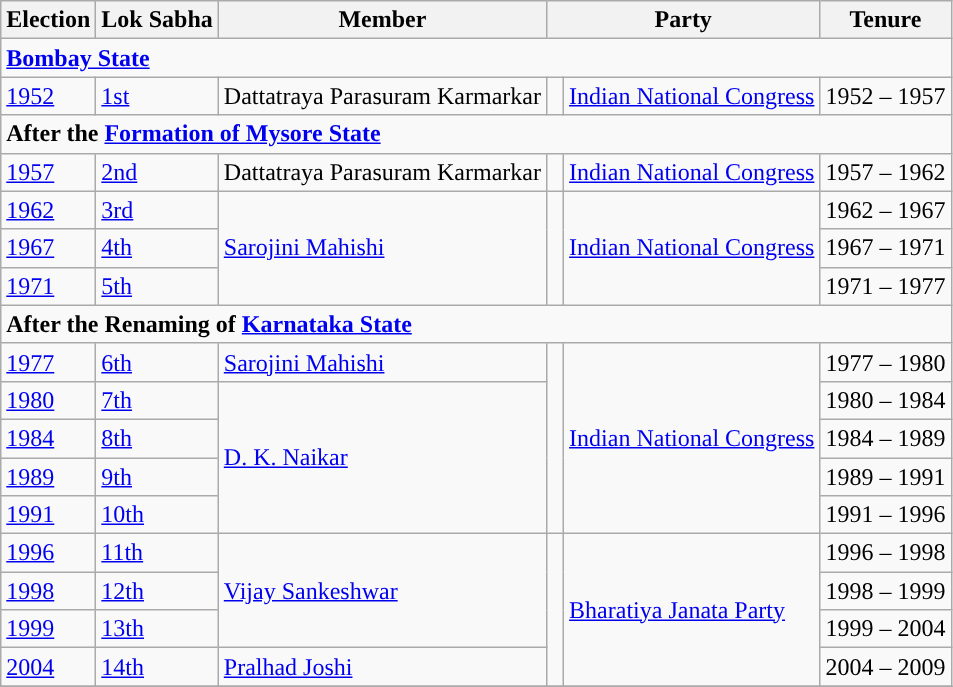<table class="wikitable sortable">
<tr>
<th>Election</th>
<th>Lok Sabha</th>
<th>Member</th>
<th colspan="2">Party</th>
<th>Tenure</th>
</tr>
<tr>
<td colspan=6><strong><a href='#'>Bombay State</a></strong> </td>
</tr>
<tr>
<td><a href='#'>1952</a></td>
<td><a href='#'>1st</a></td>
<td>Dattatraya Parasuram Karmarkar</td>
<td width="4px" style="background-color: "></td>
<td><a href='#'>Indian National Congress</a></td>
<td>1952 – 1957</td>
</tr>
<tr>
<td colspan=6><strong>After the <a href='#'>Formation of Mysore State</a></strong></td>
</tr>
<tr>
<td><a href='#'>1957</a></td>
<td><a href='#'>2nd</a></td>
<td>Dattatraya Parasuram Karmarkar</td>
<td width="4px" style="background-color: "></td>
<td><a href='#'>Indian National Congress</a></td>
<td>1957 – 1962</td>
</tr>
<tr>
<td><a href='#'>1962</a></td>
<td><a href='#'>3rd</a></td>
<td rowspan="3"><a href='#'>Sarojini Mahishi</a></td>
<td rowspan="3" width="4px" style="background-color: "></td>
<td rowspan="3"><a href='#'>Indian National Congress</a></td>
<td>1962 – 1967</td>
</tr>
<tr>
<td><a href='#'>1967</a></td>
<td><a href='#'>4th</a></td>
<td>1967 – 1971</td>
</tr>
<tr>
<td><a href='#'>1971</a></td>
<td><a href='#'>5th</a></td>
<td>1971 – 1977</td>
</tr>
<tr>
<td colspan=6><strong>After the Renaming of <a href='#'>Karnataka State</a></strong></td>
</tr>
<tr>
<td><a href='#'>1977</a></td>
<td><a href='#'>6th</a></td>
<td><a href='#'>Sarojini Mahishi</a></td>
<td rowspan="5" width="4px" style="background-color: "></td>
<td rowspan="5"><a href='#'>Indian National Congress</a></td>
<td>1977 – 1980</td>
</tr>
<tr>
<td><a href='#'>1980</a></td>
<td><a href='#'>7th</a></td>
<td rowspan="4"><a href='#'>D. K. Naikar</a></td>
<td>1980 – 1984</td>
</tr>
<tr>
<td><a href='#'>1984</a></td>
<td><a href='#'>8th</a></td>
<td>1984 – 1989</td>
</tr>
<tr>
<td><a href='#'>1989</a></td>
<td><a href='#'>9th</a></td>
<td>1989 – 1991</td>
</tr>
<tr>
<td><a href='#'>1991</a></td>
<td><a href='#'>10th</a></td>
<td>1991 – 1996</td>
</tr>
<tr>
<td><a href='#'>1996</a></td>
<td><a href='#'>11th</a></td>
<td rowspan="3"><a href='#'>Vijay Sankeshwar</a></td>
<td rowspan="4" width="4px" style="background-color: "></td>
<td rowspan="4"><a href='#'>Bharatiya Janata Party</a></td>
<td>1996 – 1998</td>
</tr>
<tr>
<td><a href='#'>1998</a></td>
<td><a href='#'>12th</a></td>
<td>1998 – 1999</td>
</tr>
<tr>
<td><a href='#'>1999</a></td>
<td><a href='#'>13th</a></td>
<td>1999 – 2004</td>
</tr>
<tr>
<td><a href='#'>2004</a></td>
<td><a href='#'>14th</a></td>
<td><a href='#'>Pralhad Joshi</a></td>
<td>2004 – 2009</td>
</tr>
<tr>
</tr>
</table>
